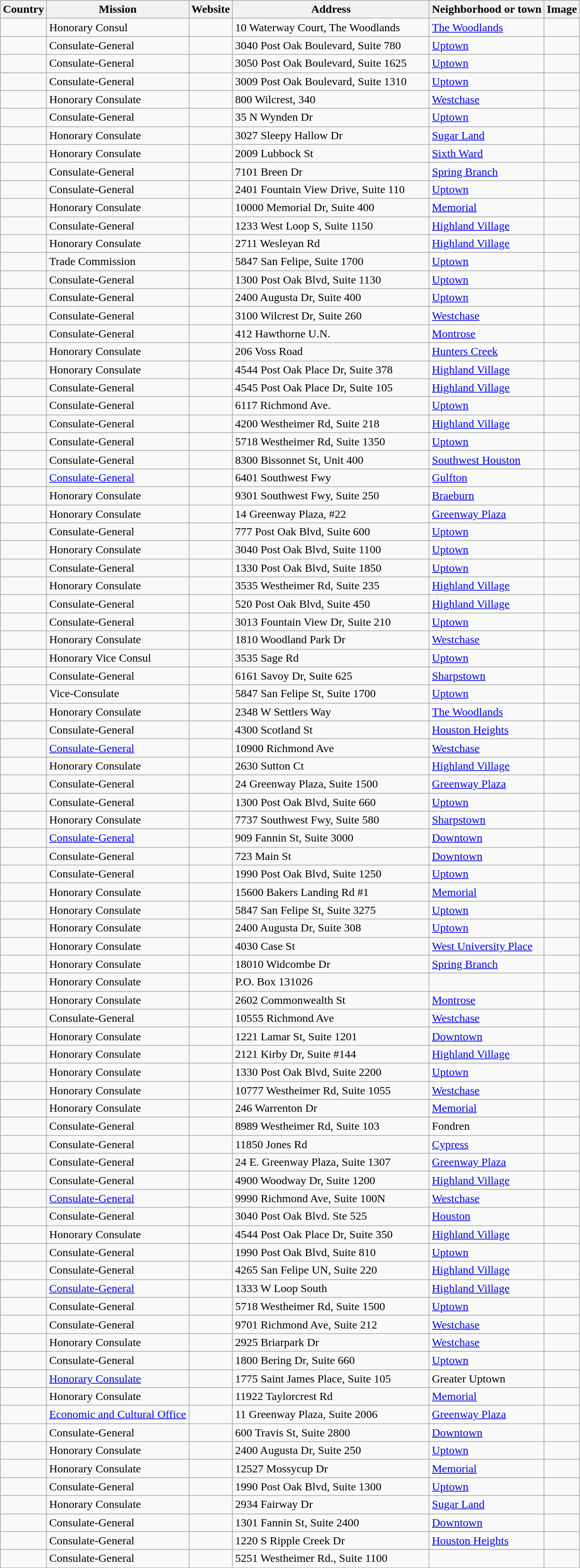<table class="wikitable sortable">
<tr>
<th>Country</th>
<th>Mission</th>
<th>Website</th>
<th width=270px>Address</th>
<th>Neighborhood or town</th>
<th>Image</th>
</tr>
<tr>
<td></td>
<td>Honorary Consul</td>
<td></td>
<td>10 Waterway Court, The Woodlands</td>
<td><a href='#'>The Woodlands</a></td>
<td></td>
</tr>
<tr>
<td></td>
<td>Consulate-General</td>
<td></td>
<td>3040 Post Oak Boulevard, Suite 780</td>
<td><a href='#'>Uptown</a></td>
<td></td>
</tr>
<tr |->
<td></td>
<td>Consulate-General</td>
<td></td>
<td>3050 Post Oak Boulevard, Suite 1625</td>
<td><a href='#'>Uptown</a></td>
<td></td>
</tr>
<tr>
<td></td>
<td>Consulate-General</td>
<td></td>
<td>3009 Post Oak Boulevard, Suite 1310</td>
<td><a href='#'>Uptown</a></td>
<td></td>
</tr>
<tr>
<td></td>
<td>Honorary Consulate</td>
<td></td>
<td>800 Wilcrest, 340</td>
<td><a href='#'>Westchase</a></td>
<td></td>
</tr>
<tr>
<td></td>
<td>Consulate-General</td>
<td></td>
<td>35 N Wynden Dr</td>
<td><a href='#'>Uptown</a></td>
<td></td>
</tr>
<tr>
<td></td>
<td>Honorary Consulate</td>
<td></td>
<td>3027 Sleepy Hallow Dr</td>
<td><a href='#'>Sugar Land</a></td>
<td></td>
</tr>
<tr>
<td></td>
<td>Honorary Consulate</td>
<td></td>
<td>2009 Lubbock St</td>
<td><a href='#'>Sixth Ward</a></td>
<td></td>
</tr>
<tr>
<td></td>
<td>Consulate-General</td>
<td></td>
<td>7101 Breen Dr</td>
<td><a href='#'>Spring Branch</a></td>
<td></td>
</tr>
<tr>
<td></td>
<td>Consulate-General</td>
<td></td>
<td>2401 Fountain View Drive, Suite 110</td>
<td><a href='#'>Uptown</a></td>
<td></td>
</tr>
<tr>
<td></td>
<td>Honorary Consulate</td>
<td></td>
<td>10000 Memorial Dr, Suite 400</td>
<td><a href='#'>Memorial</a></td>
<td></td>
</tr>
<tr>
<td></td>
<td>Consulate-General</td>
<td></td>
<td>1233 West Loop S, Suite 1150</td>
<td><a href='#'>Highland Village</a></td>
<td></td>
</tr>
<tr>
<td></td>
<td>Honorary Consulate</td>
<td></td>
<td>2711 Wesleyan Rd</td>
<td><a href='#'>Highland Village</a></td>
<td></td>
</tr>
<tr>
<td></td>
<td>Trade Commission</td>
<td></td>
<td>5847 San Felipe, Suite 1700</td>
<td><a href='#'>Uptown</a></td>
<td></td>
</tr>
<tr>
<td></td>
<td>Consulate-General</td>
<td></td>
<td>1300 Post Oak Blvd, Suite 1130</td>
<td><a href='#'>Uptown</a></td>
<td></td>
</tr>
<tr>
<td></td>
<td>Consulate-General</td>
<td></td>
<td>2400 Augusta Dr, Suite 400</td>
<td><a href='#'>Uptown</a></td>
<td></td>
</tr>
<tr>
<td></td>
<td>Consulate-General</td>
<td></td>
<td>3100 Wilcrest Dr, Suite 260</td>
<td><a href='#'>Westchase</a></td>
<td></td>
</tr>
<tr>
<td></td>
<td>Consulate-General</td>
<td></td>
<td>412 Hawthorne U.N.</td>
<td><a href='#'>Montrose</a></td>
<td></td>
</tr>
<tr>
<td></td>
<td>Honorary Consulate</td>
<td></td>
<td>206 Voss Road</td>
<td><a href='#'>Hunters Creek</a></td>
<td></td>
</tr>
<tr>
<td></td>
<td>Honorary Consulate</td>
<td></td>
<td>4544 Post Oak Place Dr, Suite 378</td>
<td><a href='#'>Highland Village</a></td>
<td></td>
</tr>
<tr>
<td></td>
<td>Consulate-General</td>
<td></td>
<td>4545 Post Oak Place Dr, Suite 105</td>
<td><a href='#'>Highland Village</a></td>
<td></td>
</tr>
<tr>
<td></td>
<td>Consulate-General</td>
<td></td>
<td>6117 Richmond Ave.</td>
<td><a href='#'>Uptown</a></td>
<td></td>
</tr>
<tr>
<td></td>
<td>Consulate-General</td>
<td></td>
<td>4200 Westheimer Rd, Suite 218</td>
<td><a href='#'>Highland Village</a></td>
<td></td>
</tr>
<tr>
<td></td>
<td>Consulate-General</td>
<td></td>
<td>5718 Westheimer Rd, Suite 1350</td>
<td><a href='#'>Uptown</a></td>
<td></td>
</tr>
<tr>
<td></td>
<td>Consulate-General</td>
<td></td>
<td>8300 Bissonnet St, Unit 400</td>
<td><a href='#'>Southwest Houston</a></td>
<td></td>
</tr>
<tr>
<td></td>
<td><a href='#'>Consulate-General</a></td>
<td></td>
<td>6401 Southwest Fwy</td>
<td><a href='#'>Gulfton</a></td>
<td></td>
</tr>
<tr>
<td></td>
<td>Honorary Consulate</td>
<td></td>
<td>9301 Southwest Fwy, Suite 250</td>
<td><a href='#'>Braeburn</a></td>
<td></td>
</tr>
<tr>
<td></td>
<td>Honorary Consulate</td>
<td></td>
<td>14 Greenway Plaza, #22</td>
<td><a href='#'>Greenway Plaza</a></td>
<td></td>
</tr>
<tr>
<td></td>
<td>Consulate-General</td>
<td></td>
<td>777 Post Oak Blvd, Suite 600</td>
<td><a href='#'>Uptown</a></td>
<td></td>
</tr>
<tr>
<td></td>
<td>Honorary Consulate</td>
<td></td>
<td>3040 Post Oak Blvd, Suite 1100</td>
<td><a href='#'>Uptown</a></td>
<td></td>
</tr>
<tr>
<td></td>
<td>Consulate-General</td>
<td></td>
<td>1330 Post Oak Blvd, Suite 1850</td>
<td><a href='#'>Uptown</a></td>
<td></td>
</tr>
<tr>
<td></td>
<td>Honorary Consulate</td>
<td></td>
<td>3535 Westheimer Rd, Suite 235</td>
<td><a href='#'>Highland Village</a></td>
<td></td>
</tr>
<tr>
<td></td>
<td>Consulate-General</td>
<td></td>
<td>520 Post Oak Blvd, Suite 450</td>
<td><a href='#'>Highland Village</a></td>
<td></td>
</tr>
<tr>
<td></td>
<td>Consulate-General</td>
<td></td>
<td>3013 Fountain View Dr, Suite 210</td>
<td><a href='#'>Uptown</a></td>
<td></td>
</tr>
<tr>
<td></td>
<td>Honorary Consulate</td>
<td></td>
<td>1810 Woodland Park Dr</td>
<td><a href='#'>Westchase</a></td>
<td></td>
</tr>
<tr>
<td></td>
<td>Honorary Vice Consul</td>
<td></td>
<td>3535 Sage Rd</td>
<td><a href='#'>Uptown</a></td>
<td></td>
</tr>
<tr>
<td></td>
<td>Consulate-General</td>
<td></td>
<td>6161 Savoy Dr, Suite 625</td>
<td><a href='#'>Sharpstown</a></td>
<td></td>
</tr>
<tr>
<td></td>
<td>Vice-Consulate</td>
<td></td>
<td>5847 San Felipe St, Suite 1700</td>
<td><a href='#'>Uptown</a></td>
<td></td>
</tr>
<tr>
<td></td>
<td>Honorary Consulate</td>
<td></td>
<td>2348 W Settlers Way</td>
<td><a href='#'>The Woodlands</a></td>
<td></td>
</tr>
<tr>
<td></td>
<td>Consulate-General</td>
<td></td>
<td>4300 Scotland St</td>
<td><a href='#'>Houston Heights</a></td>
<td></td>
</tr>
<tr>
<td></td>
<td><a href='#'>Consulate-General</a></td>
<td></td>
<td>10900 Richmond Ave</td>
<td><a href='#'>Westchase</a></td>
<td></td>
</tr>
<tr>
<td></td>
<td>Honorary Consulate</td>
<td></td>
<td>2630 Sutton Ct</td>
<td><a href='#'>Highland Village</a></td>
<td></td>
</tr>
<tr>
<td></td>
<td>Consulate-General</td>
<td></td>
<td>24 Greenway Plaza, Suite 1500</td>
<td><a href='#'>Greenway Plaza</a></td>
<td></td>
</tr>
<tr>
<td></td>
<td>Consulate-General</td>
<td></td>
<td>1300 Post Oak Blvd, Suite 660</td>
<td><a href='#'>Uptown</a></td>
<td></td>
</tr>
<tr>
<td></td>
<td>Honorary Consulate</td>
<td></td>
<td>7737 Southwest Fwy, Suite 580</td>
<td><a href='#'>Sharpstown</a></td>
<td></td>
</tr>
<tr>
<td></td>
<td><a href='#'>Consulate-General</a></td>
<td></td>
<td>909 Fannin St, Suite 3000</td>
<td><a href='#'>Downtown</a></td>
<td></td>
</tr>
<tr>
<td></td>
<td>Consulate-General</td>
<td></td>
<td>723 Main St</td>
<td><a href='#'>Downtown</a></td>
<td></td>
</tr>
<tr>
<td></td>
<td>Consulate-General</td>
<td></td>
<td>1990 Post Oak Blvd, Suite 1250</td>
<td><a href='#'>Uptown</a></td>
<td></td>
</tr>
<tr>
<td></td>
<td>Honorary Consulate</td>
<td></td>
<td>15600 Bakers Landing Rd #1</td>
<td><a href='#'>Memorial</a></td>
<td></td>
</tr>
<tr>
<td></td>
<td>Honorary Consulate</td>
<td></td>
<td>5847 San Felipe St, Suite 3275</td>
<td><a href='#'>Uptown</a></td>
<td></td>
</tr>
<tr>
<td></td>
<td>Honorary Consulate</td>
<td></td>
<td>2400 Augusta Dr, Suite 308</td>
<td><a href='#'>Uptown</a></td>
<td></td>
</tr>
<tr>
<td></td>
<td>Honorary Consulate</td>
<td></td>
<td>4030 Case St</td>
<td><a href='#'>West University Place</a></td>
<td></td>
</tr>
<tr>
<td></td>
<td>Honorary Consulate</td>
<td></td>
<td>18010 Widcombe Dr</td>
<td><a href='#'>Spring Branch</a></td>
<td></td>
</tr>
<tr>
<td></td>
<td>Honorary Consulate</td>
<td></td>
<td>P.O. Box 131026</td>
<td></td>
<td></td>
</tr>
<tr>
<td></td>
<td>Honorary Consulate</td>
<td></td>
<td>2602 Commonwealth St</td>
<td><a href='#'>Montrose</a></td>
<td></td>
</tr>
<tr>
<td></td>
<td>Consulate-General</td>
<td></td>
<td>10555 Richmond Ave</td>
<td><a href='#'>Westchase</a></td>
<td></td>
</tr>
<tr>
<td></td>
<td>Honorary Consulate</td>
<td></td>
<td>1221 Lamar St, Suite 1201</td>
<td><a href='#'>Downtown</a></td>
<td></td>
</tr>
<tr>
<td></td>
<td>Honorary Consulate</td>
<td></td>
<td>2121 Kirby Dr, Suite #144</td>
<td><a href='#'>Highland Village</a></td>
<td></td>
</tr>
<tr>
<td></td>
<td>Honorary Consulate</td>
<td></td>
<td>1330 Post Oak Blvd, Suite 2200</td>
<td><a href='#'>Uptown</a></td>
<td></td>
</tr>
<tr>
<td></td>
<td>Honorary Consulate</td>
<td></td>
<td>10777 Westheimer Rd, Suite 1055</td>
<td><a href='#'>Westchase</a></td>
<td></td>
</tr>
<tr>
<td></td>
<td>Honorary Consulate</td>
<td></td>
<td>246 Warrenton Dr</td>
<td><a href='#'>Memorial</a></td>
<td></td>
</tr>
<tr>
<td></td>
<td>Consulate-General</td>
<td></td>
<td>8989 Westheimer Rd, Suite 103</td>
<td>Fondren</td>
<td></td>
</tr>
<tr>
<td></td>
<td>Consulate-General</td>
<td></td>
<td>11850 Jones Rd</td>
<td><a href='#'>Cypress</a></td>
<td></td>
</tr>
<tr>
<td></td>
<td>Consulate-General</td>
<td></td>
<td>24 E. Greenway Plaza, Suite 1307</td>
<td><a href='#'>Greenway Plaza</a></td>
<td></td>
</tr>
<tr>
<td></td>
<td>Consulate-General</td>
<td></td>
<td>4900 Woodway Dr, Suite 1200</td>
<td><a href='#'>Highland Village</a></td>
<td></td>
</tr>
<tr>
<td></td>
<td><a href='#'>Consulate-General</a></td>
<td></td>
<td>9990 Richmond Ave, Suite 100N</td>
<td><a href='#'>Westchase</a></td>
<td></td>
</tr>
<tr>
<td></td>
<td>Consulate-General</td>
<td></td>
<td>3040 Post Oak Blvd. Ste 525</td>
<td><a href='#'>Houston</a></td>
<td></td>
</tr>
<tr>
<td></td>
<td>Honorary Consulate</td>
<td></td>
<td>4544 Post Oak Place Dr, Suite 350</td>
<td><a href='#'>Highland Village</a></td>
<td></td>
</tr>
<tr>
<td></td>
<td>Consulate-General</td>
<td></td>
<td>1990 Post Oak Blvd, Suite 810</td>
<td><a href='#'>Uptown</a></td>
<td></td>
</tr>
<tr>
<td></td>
<td>Consulate-General</td>
<td></td>
<td>4265 San Felipe UN, Suite 220</td>
<td><a href='#'>Highland Village</a></td>
<td></td>
</tr>
<tr>
<td></td>
<td><a href='#'>Consulate-General</a></td>
<td></td>
<td>1333 W Loop South</td>
<td><a href='#'>Highland Village</a></td>
<td></td>
</tr>
<tr>
<td></td>
<td>Consulate-General</td>
<td></td>
<td>5718 Westheimer Rd, Suite 1500</td>
<td><a href='#'>Uptown</a></td>
<td></td>
</tr>
<tr>
<td></td>
<td>Consulate-General</td>
<td></td>
<td>9701 Richmond Ave, Suite 212</td>
<td><a href='#'>Westchase</a></td>
<td></td>
</tr>
<tr>
<td></td>
<td>Honorary Consulate</td>
<td></td>
<td>2925 Briarpark Dr</td>
<td><a href='#'>Westchase</a></td>
<td></td>
</tr>
<tr>
<td></td>
<td>Consulate-General</td>
<td></td>
<td>1800 Bering Dr, Suite 660</td>
<td><a href='#'>Uptown</a></td>
<td></td>
</tr>
<tr>
<td></td>
<td><a href='#'>Honorary Consulate</a></td>
<td></td>
<td>1775 Saint James Place, Suite 105</td>
<td>Greater Uptown</td>
<td></td>
</tr>
<tr>
<td></td>
<td>Honorary Consulate</td>
<td></td>
<td>11922 Taylorcrest Rd</td>
<td><a href='#'>Memorial</a></td>
<td></td>
</tr>
<tr>
<td></td>
<td><a href='#'>Economic and Cultural Office</a></td>
<td></td>
<td>11 Greenway Plaza, Suite 2006</td>
<td><a href='#'>Greenway Plaza</a></td>
<td></td>
</tr>
<tr>
<td></td>
<td>Consulate-General</td>
<td></td>
<td>600 Travis St, Suite 2800</td>
<td><a href='#'>Downtown</a></td>
<td></td>
</tr>
<tr>
<td></td>
<td>Honorary Consulate</td>
<td></td>
<td>2400 Augusta Dr, Suite 250</td>
<td><a href='#'>Uptown</a></td>
<td></td>
</tr>
<tr>
<td></td>
<td>Honorary Consulate</td>
<td></td>
<td>12527 Mossycup Dr</td>
<td><a href='#'>Memorial</a></td>
<td></td>
</tr>
<tr>
<td></td>
<td>Consulate-General</td>
<td></td>
<td>1990 Post Oak Blvd, Suite 1300</td>
<td><a href='#'>Uptown</a></td>
<td></td>
</tr>
<tr>
<td></td>
<td>Honorary Consulate</td>
<td></td>
<td>2934 Fairway Dr</td>
<td><a href='#'>Sugar Land</a></td>
<td></td>
</tr>
<tr>
<td></td>
<td>Consulate-General</td>
<td></td>
<td>1301 Fannin St, Suite 2400</td>
<td><a href='#'>Downtown</a></td>
<td></td>
</tr>
<tr>
<td></td>
<td>Consulate-General</td>
<td></td>
<td>1220 S Ripple Creek Dr</td>
<td><a href='#'>Houston Heights</a></td>
<td></td>
</tr>
<tr>
<td></td>
<td>Consulate-General</td>
<td></td>
<td>5251 Westheimer Rd., Suite 1100</td>
<td></td>
<td></td>
</tr>
</table>
